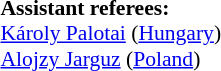<table width=50% style="font-size: 90%">
<tr>
<td><br><strong>Assistant referees:</strong>
<br><a href='#'>Károly Palotai</a> (<a href='#'>Hungary</a>)
<br><a href='#'>Alojzy Jarguz</a> (<a href='#'>Poland</a>)</td>
</tr>
</table>
